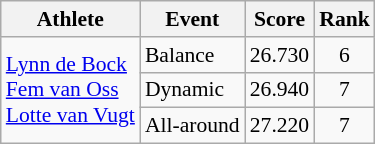<table class="wikitable" style="text-align:center; font-size:90%">
<tr>
<th>Athlete</th>
<th>Event</th>
<th>Score</th>
<th>Rank</th>
</tr>
<tr>
<td rowspan=3 align=left><a href='#'>Lynn de Bock</a><br><a href='#'>Fem van Oss</a><br><a href='#'>Lotte van Vugt</a></td>
<td align=left>Balance</td>
<td>26.730</td>
<td>6</td>
</tr>
<tr>
<td align=left>Dynamic</td>
<td>26.940</td>
<td>7</td>
</tr>
<tr>
<td align=left>All-around</td>
<td>27.220</td>
<td>7</td>
</tr>
</table>
